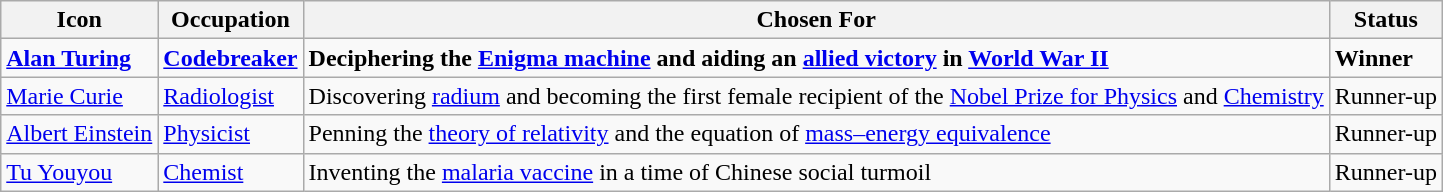<table class="wikitable">
<tr>
<th>Icon</th>
<th>Occupation</th>
<th>Chosen For</th>
<th>Status</th>
</tr>
<tr>
<td><strong><a href='#'>Alan Turing</a></strong></td>
<td><a href='#'><strong>Codebreaker</strong></a></td>
<td><strong>Deciphering the <a href='#'>Enigma machine</a> and aiding an <a href='#'>allied victory</a> in <a href='#'>World War II</a></strong></td>
<td><strong>Winner</strong></td>
</tr>
<tr>
<td><a href='#'>Marie Curie</a></td>
<td><a href='#'>Radiologist</a></td>
<td>Discovering <a href='#'>radium</a> and becoming the first female recipient of the <a href='#'>Nobel Prize for Physics</a> and <a href='#'>Chemistry</a></td>
<td>Runner-up</td>
</tr>
<tr>
<td><a href='#'>Albert Einstein</a></td>
<td><a href='#'>Physicist</a></td>
<td>Penning the <a href='#'>theory of relativity</a> and the equation of <a href='#'>mass–energy equivalence</a></td>
<td>Runner-up</td>
</tr>
<tr>
<td><a href='#'>Tu Youyou</a></td>
<td><a href='#'>Chemist</a></td>
<td>Inventing the <a href='#'>malaria vaccine</a> in a time of Chinese social turmoil</td>
<td>Runner-up</td>
</tr>
</table>
